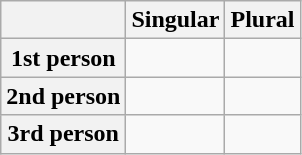<table class="wikitable">
<tr>
<th></th>
<th>Singular</th>
<th>Plural</th>
</tr>
<tr>
<th>1st person</th>
<td> </td>
<td> </td>
</tr>
<tr>
<th>2nd person</th>
<td> </td>
<td> </td>
</tr>
<tr>
<th>3rd person</th>
<td> </td>
<td> </td>
</tr>
</table>
